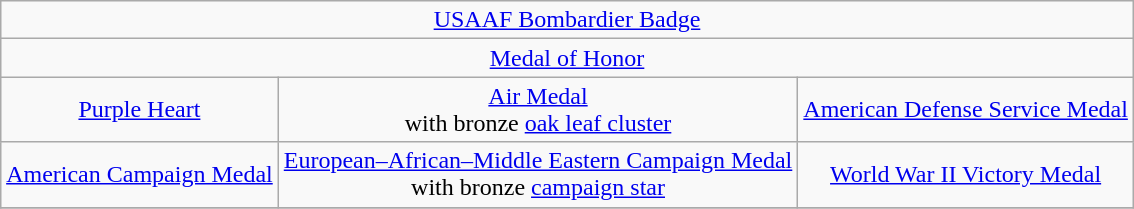<table class="wikitable" style="margin:1em auto; text-align:center;">
<tr>
<td colspan="3"><a href='#'>USAAF Bombardier Badge</a></td>
</tr>
<tr>
<td colspan="3"><a href='#'>Medal of Honor</a></td>
</tr>
<tr>
<td><a href='#'>Purple Heart</a></td>
<td><a href='#'>Air Medal</a><br>with bronze <a href='#'>oak leaf cluster</a></td>
<td><a href='#'>American Defense Service Medal</a></td>
</tr>
<tr>
<td><a href='#'>American Campaign Medal</a></td>
<td><a href='#'>European–African–Middle Eastern Campaign Medal</a><br>with bronze <a href='#'>campaign star</a></td>
<td><a href='#'>World War II Victory Medal</a></td>
</tr>
<tr>
</tr>
</table>
